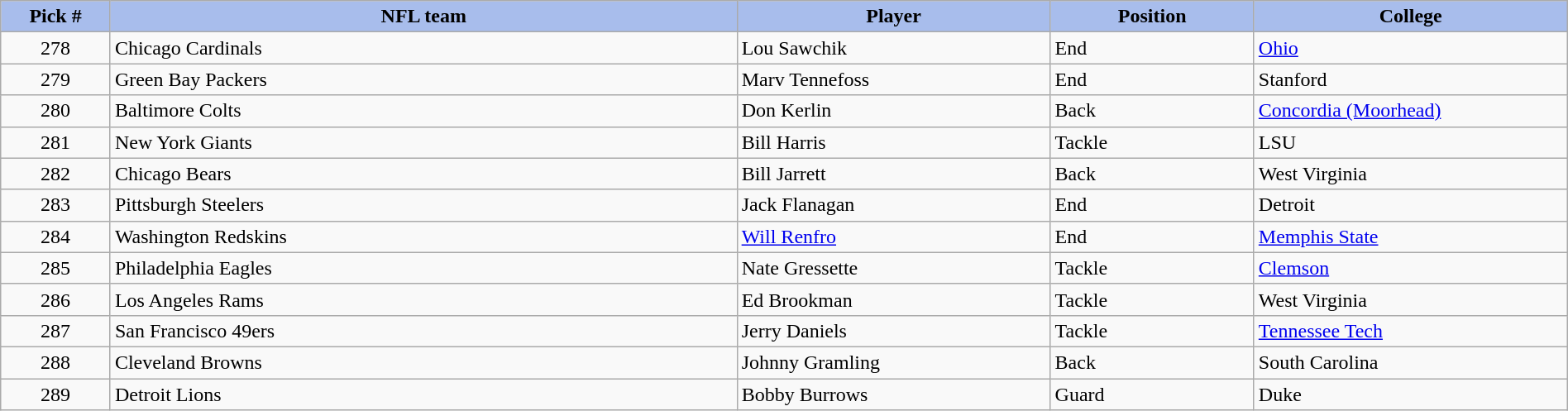<table class="wikitable sortable sortable" style="width: 100%">
<tr>
<th style="background:#a8bdec; width:7%;">Pick #</th>
<th style="width:40%; background:#a8bdec;">NFL team</th>
<th style="width:20%; background:#a8bdec;">Player</th>
<th style="width:13%; background:#a8bdec;">Position</th>
<th style="background:#A8BDEC;">College</th>
</tr>
<tr>
<td align=center>278</td>
<td>Chicago Cardinals</td>
<td>Lou Sawchik</td>
<td>End</td>
<td><a href='#'>Ohio</a></td>
</tr>
<tr>
<td align=center>279</td>
<td>Green Bay Packers</td>
<td>Marv Tennefoss</td>
<td>End</td>
<td>Stanford</td>
</tr>
<tr>
<td align=center>280</td>
<td>Baltimore Colts</td>
<td>Don Kerlin</td>
<td>Back</td>
<td><a href='#'>Concordia (Moorhead)</a></td>
</tr>
<tr>
<td align=center>281</td>
<td>New York Giants</td>
<td>Bill Harris</td>
<td>Tackle</td>
<td>LSU</td>
</tr>
<tr>
<td align=center>282</td>
<td>Chicago Bears</td>
<td>Bill Jarrett</td>
<td>Back</td>
<td>West Virginia</td>
</tr>
<tr>
<td align=center>283</td>
<td>Pittsburgh Steelers</td>
<td>Jack Flanagan</td>
<td>End</td>
<td>Detroit</td>
</tr>
<tr>
<td align=center>284</td>
<td>Washington Redskins</td>
<td><a href='#'>Will Renfro</a></td>
<td>End</td>
<td><a href='#'>Memphis State</a></td>
</tr>
<tr>
<td align=center>285</td>
<td>Philadelphia Eagles</td>
<td>Nate Gressette</td>
<td>Tackle</td>
<td><a href='#'>Clemson</a></td>
</tr>
<tr>
<td align=center>286</td>
<td>Los Angeles Rams</td>
<td>Ed Brookman</td>
<td>Tackle</td>
<td>West Virginia</td>
</tr>
<tr>
<td align=center>287</td>
<td>San Francisco 49ers</td>
<td>Jerry Daniels</td>
<td>Tackle</td>
<td><a href='#'>Tennessee Tech</a></td>
</tr>
<tr>
<td align=center>288</td>
<td>Cleveland Browns</td>
<td>Johnny Gramling</td>
<td>Back</td>
<td>South Carolina</td>
</tr>
<tr>
<td align=center>289</td>
<td>Detroit Lions</td>
<td>Bobby Burrows</td>
<td>Guard</td>
<td>Duke</td>
</tr>
</table>
